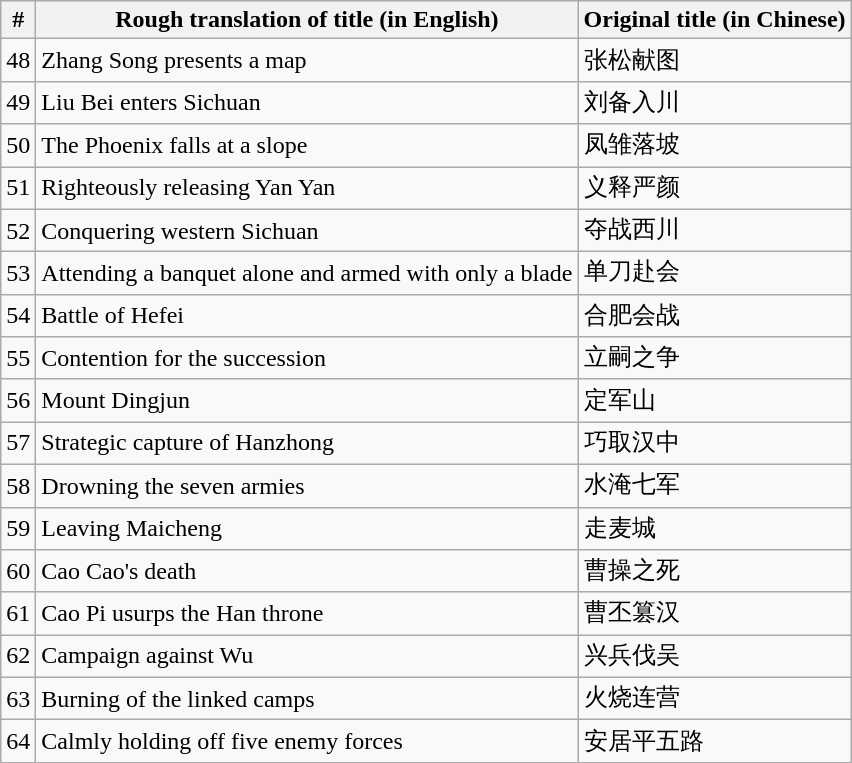<table class="wikitable">
<tr>
<th>#</th>
<th>Rough translation of title (in English)</th>
<th>Original title (in Chinese)</th>
</tr>
<tr>
<td>48</td>
<td>Zhang Song presents a map</td>
<td>张松献图</td>
</tr>
<tr>
<td>49</td>
<td>Liu Bei enters Sichuan</td>
<td>刘备入川</td>
</tr>
<tr>
<td>50</td>
<td>The Phoenix falls at a slope</td>
<td>凤雏落坡</td>
</tr>
<tr>
<td>51</td>
<td>Righteously releasing Yan Yan</td>
<td>义释严颜</td>
</tr>
<tr>
<td>52</td>
<td>Conquering western Sichuan</td>
<td>夺战西川</td>
</tr>
<tr>
<td>53</td>
<td>Attending a banquet alone and armed with only a blade</td>
<td>单刀赴会</td>
</tr>
<tr>
<td>54</td>
<td>Battle of Hefei</td>
<td>合肥会战</td>
</tr>
<tr>
<td>55</td>
<td>Contention for the succession</td>
<td>立嗣之争</td>
</tr>
<tr>
<td>56</td>
<td>Mount Dingjun</td>
<td>定军山</td>
</tr>
<tr>
<td>57</td>
<td>Strategic capture of Hanzhong</td>
<td>巧取汉中</td>
</tr>
<tr>
<td>58</td>
<td>Drowning the seven armies</td>
<td>水淹七军</td>
</tr>
<tr>
<td>59</td>
<td>Leaving Maicheng</td>
<td>走麦城</td>
</tr>
<tr>
<td>60</td>
<td>Cao Cao's death</td>
<td>曹操之死</td>
</tr>
<tr>
<td>61</td>
<td>Cao Pi usurps the Han throne</td>
<td>曹丕篡汉</td>
</tr>
<tr>
<td>62</td>
<td>Campaign against Wu</td>
<td>兴兵伐吴</td>
</tr>
<tr>
<td>63</td>
<td>Burning of the linked camps</td>
<td>火烧连营</td>
</tr>
<tr>
<td>64</td>
<td>Calmly holding off five enemy forces</td>
<td>安居平五路</td>
</tr>
</table>
